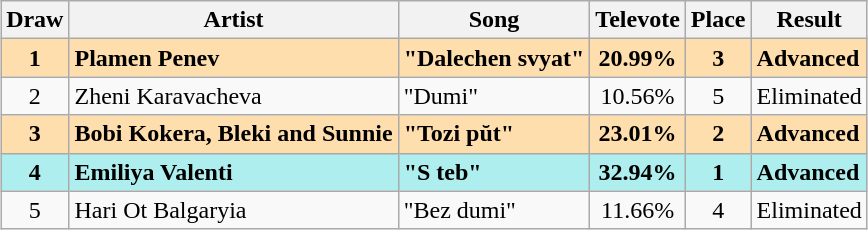<table class="sortable wikitable" style="margin: 1em auto 1em auto; text-align:center">
<tr>
<th>Draw</th>
<th>Artist</th>
<th>Song</th>
<th>Televote</th>
<th>Place</th>
<th>Result</th>
</tr>
<tr style="font-weight:bold; background:navajowhite;">
<td>1</td>
<td align="left">Plamen Penev</td>
<td align="left">"Dalechen svyat"</td>
<td>20.99%</td>
<td>3</td>
<td align="left">Advanced</td>
</tr>
<tr>
<td>2</td>
<td align="left">Zheni Karavacheva</td>
<td align="left">"Dumi"</td>
<td>10.56%</td>
<td>5</td>
<td align="left">Eliminated</td>
</tr>
<tr style="font-weight:bold; background:navajowhite;">
<td>3</td>
<td align="left">Bobi Kokera, Bleki and Sunnie</td>
<td align="left">"Tozi pŭt"</td>
<td>23.01%</td>
<td>2</td>
<td align="left">Advanced</td>
</tr>
<tr style="font-weight:bold; background:paleturquoise;">
<td>4</td>
<td align="left">Emiliya Valenti</td>
<td align="left">"S teb"</td>
<td>32.94%</td>
<td>1</td>
<td align="left">Advanced</td>
</tr>
<tr>
<td>5</td>
<td align="left">Hari Ot Balgaryia</td>
<td align="left">"Bez dumi"</td>
<td>11.66%</td>
<td>4</td>
<td align="left">Eliminated</td>
</tr>
</table>
